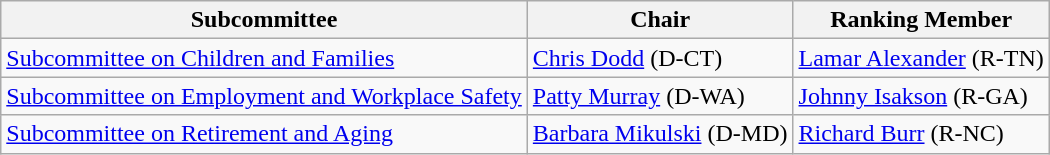<table class="wikitable">
<tr>
<th>Subcommittee</th>
<th>Chair</th>
<th>Ranking Member</th>
</tr>
<tr>
<td><a href='#'>Subcommittee on Children and Families</a></td>
<td><a href='#'>Chris Dodd</a> (D-CT)</td>
<td><a href='#'>Lamar Alexander</a> (R-TN)</td>
</tr>
<tr>
<td><a href='#'>Subcommittee on Employment and Workplace Safety</a></td>
<td><a href='#'>Patty Murray</a> (D-WA)</td>
<td><a href='#'>Johnny Isakson</a> (R-GA)</td>
</tr>
<tr>
<td><a href='#'>Subcommittee on Retirement and Aging</a></td>
<td><a href='#'>Barbara Mikulski</a> (D-MD)</td>
<td><a href='#'>Richard Burr</a> (R-NC)</td>
</tr>
</table>
